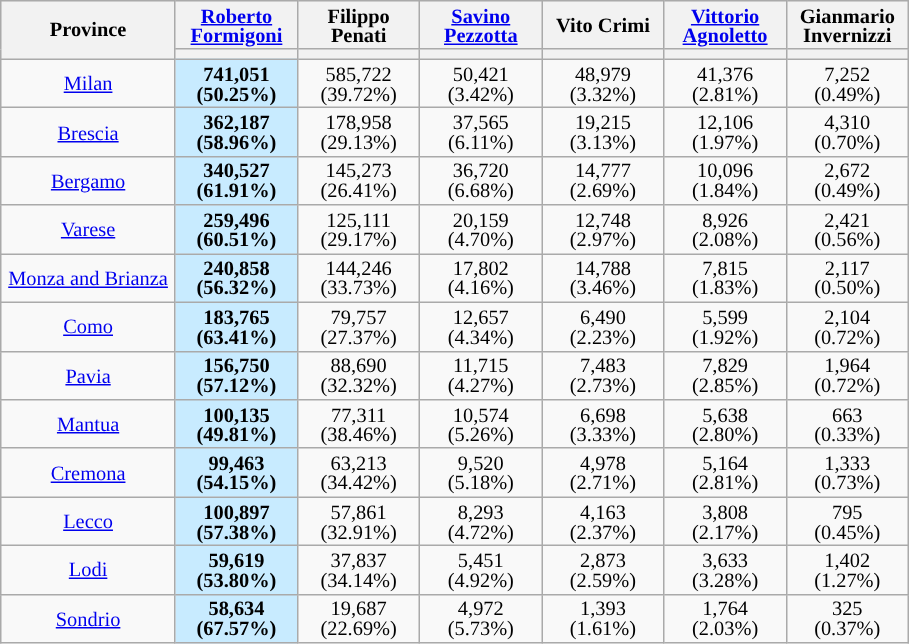<table class="wikitable" style="text-align:center;font-size:85%;line-height:13px">
<tr style="height:30px; background-color:#E9E9E9">
<th style="width:110px;" rowspan="2">Province</th>
<th style="width:75px;"><a href='#'>Roberto Formigoni</a></th>
<th style="width:75px;">Filippo Penati</th>
<th style="width:75px;"><a href='#'>Savino Pezzotta</a></th>
<th style="width:75px;">Vito Crimi</th>
<th style="width:75px;"><a href='#'>Vittorio Agnoletto</a></th>
<th style="width:75px;">Gianmario Invernizzi</th>
</tr>
<tr>
<th style="background:"></th>
<th style="background:"></th>
<th style="background:"></th>
<th style="background:"></th>
<th style="background:"></th>
<th style="background:"></th>
</tr>
<tr>
<td><a href='#'>Milan</a></td>
<td style="background:#C8EBFF"><strong>741,051 (50.25%)</strong></td>
<td>585,722 (39.72%)</td>
<td>50,421 <br>(3.42%)</td>
<td>48,979 <br>(3.32%)</td>
<td>41,376 <br>(2.81%)</td>
<td>7,252 <br>(0.49%)</td>
</tr>
<tr>
<td><a href='#'>Brescia</a></td>
<td style="background:#C8EBFF"><strong>362,187 (58.96%)</strong></td>
<td>178,958 (29.13%)</td>
<td>37,565 <br>(6.11%)</td>
<td>19,215 <br>(3.13%)</td>
<td>12,106 <br>(1.97%)</td>
<td>4,310 <br>(0.70%)</td>
</tr>
<tr>
<td><a href='#'>Bergamo</a></td>
<td style="background:#C8EBFF"><strong>340,527 (61.91%)</strong></td>
<td>145,273 (26.41%)</td>
<td>36,720 <br>(6.68%)</td>
<td>14,777 <br>(2.69%)</td>
<td>10,096 <br>(1.84%)</td>
<td>2,672 <br>(0.49%)</td>
</tr>
<tr>
<td><a href='#'>Varese</a></td>
<td style="background:#C8EBFF"><strong>259,496 (60.51%)</strong></td>
<td>125,111 (29.17%)</td>
<td>20,159 <br>(4.70%)</td>
<td>12,748 <br>(2.97%)</td>
<td>8,926 <br>(2.08%)</td>
<td>2,421 <br>(0.56%)</td>
</tr>
<tr>
<td><a href='#'>Monza and Brianza</a></td>
<td style="background:#C8EBFF"><strong>240,858 (56.32%)</strong></td>
<td>144,246 (33.73%)</td>
<td>17,802 <br>(4.16%)</td>
<td>14,788 <br>(3.46%)</td>
<td>7,815 <br>(1.83%)</td>
<td>2,117 <br>(0.50%)</td>
</tr>
<tr>
<td><a href='#'>Como</a></td>
<td style="background:#C8EBFF"><strong>183,765 (63.41%)</strong></td>
<td>79,757 <br>(27.37%)</td>
<td>12,657 <br>(4.34%)</td>
<td>6,490 <br>(2.23%)</td>
<td>5,599 <br>(1.92%)</td>
<td>2,104 <br>(0.72%)</td>
</tr>
<tr>
<td><a href='#'>Pavia</a></td>
<td style="background:#C8EBFF"><strong>156,750 (57.12%)</strong></td>
<td>88,690 <br>(32.32%)</td>
<td>11,715 <br>(4.27%)</td>
<td>7,483 <br>(2.73%)</td>
<td>7,829 <br>(2.85%)</td>
<td>1,964 <br>(0.72%)</td>
</tr>
<tr>
<td><a href='#'>Mantua</a></td>
<td style="background:#C8EBFF"><strong>100,135 (49.81%)</strong></td>
<td>77,311 <br>(38.46%)</td>
<td>10,574 <br>(5.26%)</td>
<td>6,698 <br>(3.33%)</td>
<td>5,638 <br>(2.80%)</td>
<td>663 <br>(0.33%)</td>
</tr>
<tr>
<td><a href='#'>Cremona</a></td>
<td style="background:#C8EBFF"><strong>99,463 <br>(54.15%)</strong></td>
<td>63,213 <br>(34.42%)</td>
<td>9,520 <br>(5.18%)</td>
<td>4,978 <br>(2.71%)</td>
<td>5,164 <br>(2.81%)</td>
<td>1,333 <br>(0.73%)</td>
</tr>
<tr>
<td><a href='#'>Lecco</a></td>
<td style="background:#C8EBFF"><strong>100,897 (57.38%)</strong></td>
<td>57,861 <br>(32.91%)</td>
<td>8,293 <br>(4.72%)</td>
<td>4,163 <br>(2.37%)</td>
<td>3,808 <br>(2.17%)</td>
<td>795 <br>(0.45%)</td>
</tr>
<tr>
<td><a href='#'>Lodi</a></td>
<td style="background:#C8EBFF"><strong>59,619 <br>(53.80%)</strong></td>
<td>37,837 <br>(34.14%)</td>
<td>5,451 <br>(4.92%)</td>
<td>2,873 <br>(2.59%)</td>
<td>3,633 <br>(3.28%)</td>
<td>1,402 <br>(1.27%)</td>
</tr>
<tr>
<td><a href='#'>Sondrio</a></td>
<td style="background:#C8EBFF"><strong>58,634 <br>(67.57%)</strong></td>
<td>19,687 <br>(22.69%)</td>
<td>4,972 <br>(5.73%)</td>
<td>1,393 <br>(1.61%)</td>
<td>1,764 <br>(2.03%)</td>
<td>325 <br>(0.37%)</td>
</tr>
</table>
